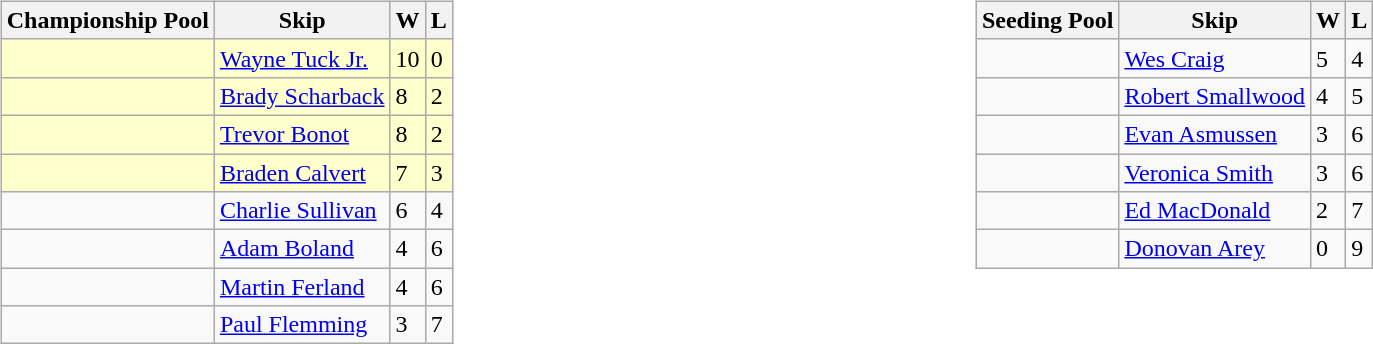<table table>
<tr>
<td valign=top width=10%><br><table class="wikitable">
<tr>
<th>Championship Pool</th>
<th>Skip</th>
<th>W</th>
<th>L</th>
</tr>
<tr bgcolor=#ffffcc>
<td></td>
<td><a href='#'>Wayne Tuck Jr.</a></td>
<td>10</td>
<td>0</td>
</tr>
<tr bgcolor=#ffffcc>
<td></td>
<td><a href='#'>Brady Scharback</a></td>
<td>8</td>
<td>2</td>
</tr>
<tr bgcolor=#ffffcc>
<td></td>
<td><a href='#'>Trevor Bonot</a></td>
<td>8</td>
<td>2</td>
</tr>
<tr bgcolor=#ffffcc>
<td></td>
<td><a href='#'>Braden Calvert</a></td>
<td>7</td>
<td>3</td>
</tr>
<tr>
<td></td>
<td><a href='#'>Charlie Sullivan</a></td>
<td>6</td>
<td>4</td>
</tr>
<tr>
<td></td>
<td><a href='#'>Adam Boland</a></td>
<td>4</td>
<td>6</td>
</tr>
<tr>
<td></td>
<td><a href='#'>Martin Ferland</a></td>
<td>4</td>
<td>6</td>
</tr>
<tr>
<td></td>
<td><a href='#'>Paul Flemming</a></td>
<td>3</td>
<td>7</td>
</tr>
</table>
</td>
<td valign=top width=10%><br><table class="wikitable">
<tr>
<th>Seeding Pool</th>
<th>Skip</th>
<th>W</th>
<th>L</th>
</tr>
<tr>
<td></td>
<td><a href='#'>Wes Craig</a></td>
<td>5</td>
<td>4</td>
</tr>
<tr>
<td></td>
<td><a href='#'>Robert Smallwood</a></td>
<td>4</td>
<td>5</td>
</tr>
<tr>
<td></td>
<td><a href='#'>Evan Asmussen</a></td>
<td>3</td>
<td>6</td>
</tr>
<tr>
<td></td>
<td><a href='#'>Veronica Smith</a></td>
<td>3</td>
<td>6</td>
</tr>
<tr>
<td></td>
<td><a href='#'>Ed MacDonald</a></td>
<td>2</td>
<td>7</td>
</tr>
<tr>
<td></td>
<td><a href='#'>Donovan Arey</a></td>
<td>0</td>
<td>9</td>
</tr>
</table>
</td>
</tr>
</table>
